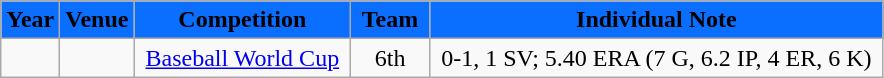<table class="wikitable">
<tr>
<th style="background:#0A6EFF"><span>Year</span></th>
<th style="background:#0A6EFF"><span>Venue</span></th>
<th style="background:#0A6EFF"><span>Competition</span></th>
<th style="background:#0A6EFF"><span> Team </span></th>
<th style="background:#0A6EFF"><span> Individual Note </span></th>
</tr>
<tr>
<td style="text-align:center">  </td>
<td>  </td>
<td> <a href='#'>Baseball World Cup</a> </td>
<td style="text-align:center">6th</td>
<td> 0-1, 1 SV; 5.40 ERA (7 G, 6.2 IP, 4 ER, 6 K) </td>
</tr>
</table>
